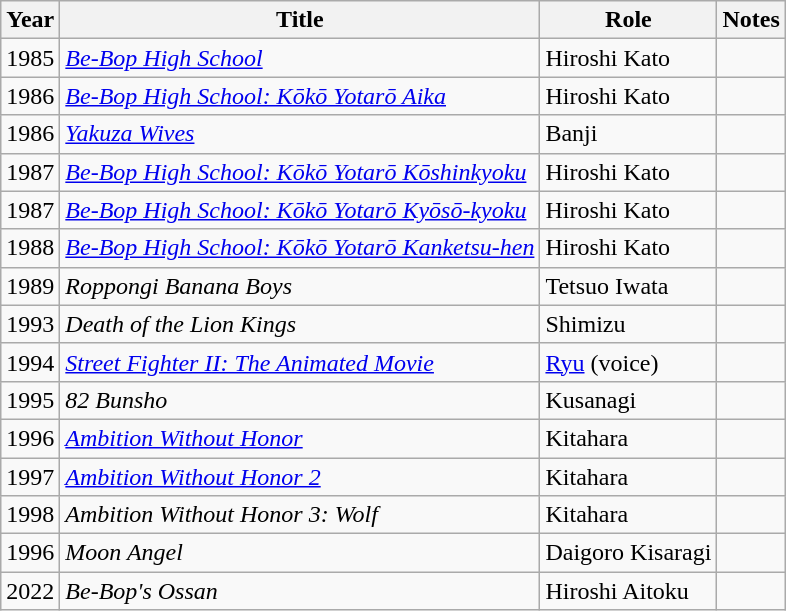<table class="wikitable sortable">
<tr>
<th>Year</th>
<th>Title</th>
<th>Role</th>
<th>Notes</th>
</tr>
<tr>
<td>1985</td>
<td><em><a href='#'>Be-Bop High School</a></em></td>
<td>Hiroshi Kato</td>
<td></td>
</tr>
<tr>
<td>1986</td>
<td><em><a href='#'>Be-Bop High School: Kōkō Yotarō Aika</a></em></td>
<td>Hiroshi Kato</td>
<td></td>
</tr>
<tr>
<td>1986</td>
<td><em><a href='#'>Yakuza Wives</a></em></td>
<td>Banji</td>
<td></td>
</tr>
<tr>
<td>1987</td>
<td><em><a href='#'>Be-Bop High School: Kōkō Yotarō Kōshinkyoku</a></em></td>
<td>Hiroshi Kato</td>
<td></td>
</tr>
<tr>
<td>1987</td>
<td><em><a href='#'>Be-Bop High School: Kōkō Yotarō Kyōsō-kyoku</a></em></td>
<td>Hiroshi Kato</td>
<td></td>
</tr>
<tr>
<td>1988</td>
<td><em><a href='#'>Be-Bop High School: Kōkō Yotarō Kanketsu-hen</a></em></td>
<td>Hiroshi Kato</td>
<td></td>
</tr>
<tr>
<td>1989</td>
<td><em>Roppongi Banana Boys</em></td>
<td>Tetsuo Iwata</td>
<td></td>
</tr>
<tr>
<td>1993</td>
<td><em>Death of the Lion Kings</em></td>
<td>Shimizu</td>
<td></td>
</tr>
<tr>
<td>1994</td>
<td><em><a href='#'>Street Fighter II: The Animated Movie</a></em></td>
<td><a href='#'>Ryu</a> (voice)</td>
<td></td>
</tr>
<tr>
<td>1995</td>
<td><em>82 Bunsho</em></td>
<td>Kusanagi</td>
<td></td>
</tr>
<tr>
<td>1996</td>
<td><em><a href='#'>Ambition Without Honor</a></em></td>
<td>Kitahara</td>
<td></td>
</tr>
<tr>
<td>1997</td>
<td><em><a href='#'>Ambition Without Honor 2</a></em></td>
<td>Kitahara</td>
<td></td>
</tr>
<tr>
<td>1998</td>
<td><em>Ambition Without Honor 3: Wolf</em></td>
<td>Kitahara</td>
<td></td>
</tr>
<tr>
<td>1996</td>
<td><em>Moon Angel</em></td>
<td>Daigoro Kisaragi</td>
<td></td>
</tr>
<tr>
<td>2022</td>
<td><em>Be-Bop's Ossan</em></td>
<td>Hiroshi Aitoku</td>
<td></td>
</tr>
</table>
